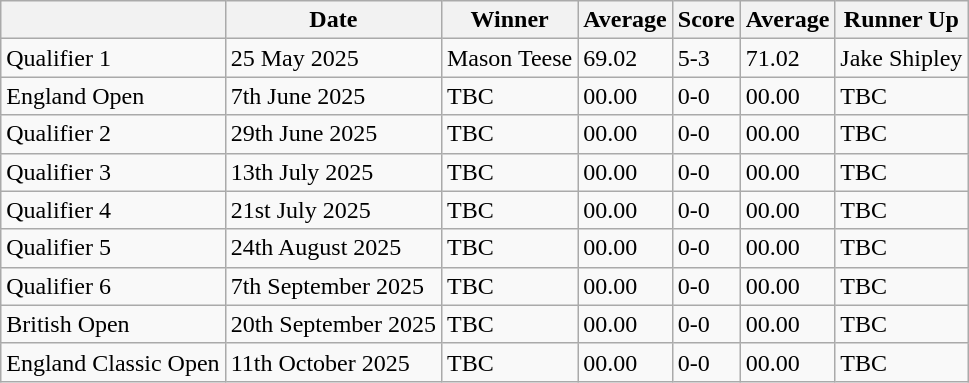<table class="wikitable">
<tr>
<th></th>
<th>Date</th>
<th>Winner</th>
<th>Average</th>
<th>Score</th>
<th>Average</th>
<th>Runner Up</th>
</tr>
<tr>
<td>Qualifier 1</td>
<td>25 May 2025</td>
<td>Mason Teese </td>
<td>69.02</td>
<td>5-3</td>
<td>71.02</td>
<td>Jake Shipley </td>
</tr>
<tr>
<td>England Open</td>
<td>7th June 2025</td>
<td>TBC </td>
<td>00.00</td>
<td>0-0</td>
<td>00.00</td>
<td>TBC </td>
</tr>
<tr>
<td>Qualifier 2</td>
<td>29th June 2025</td>
<td>TBC </td>
<td>00.00</td>
<td>0-0</td>
<td>00.00</td>
<td>TBC </td>
</tr>
<tr>
<td>Qualifier 3</td>
<td>13th July 2025</td>
<td>TBC</td>
<td>00.00</td>
<td>0-0</td>
<td>00.00</td>
<td>TBC  </td>
</tr>
<tr>
<td>Qualifier 4</td>
<td>21st July 2025</td>
<td>TBC  </td>
<td>00.00</td>
<td>0-0</td>
<td>00.00</td>
<td>TBC </td>
</tr>
<tr>
<td>Qualifier 5</td>
<td>24th August 2025</td>
<td>TBC  </td>
<td>00.00</td>
<td>0-0</td>
<td>00.00</td>
<td>TBC </td>
</tr>
<tr>
<td>Qualifier 6</td>
<td>7th September 2025</td>
<td>TBC  </td>
<td>00.00</td>
<td>0-0</td>
<td>00.00</td>
<td>TBC </td>
</tr>
<tr>
<td>British Open</td>
<td>20th September 2025</td>
<td>TBC  </td>
<td>00.00</td>
<td>0-0</td>
<td>00.00</td>
<td>TBC  </td>
</tr>
<tr>
<td>England Classic Open</td>
<td>11th October 2025</td>
<td>TBC  </td>
<td>00.00</td>
<td>0-0</td>
<td>00.00</td>
<td>TBC  </td>
</tr>
</table>
